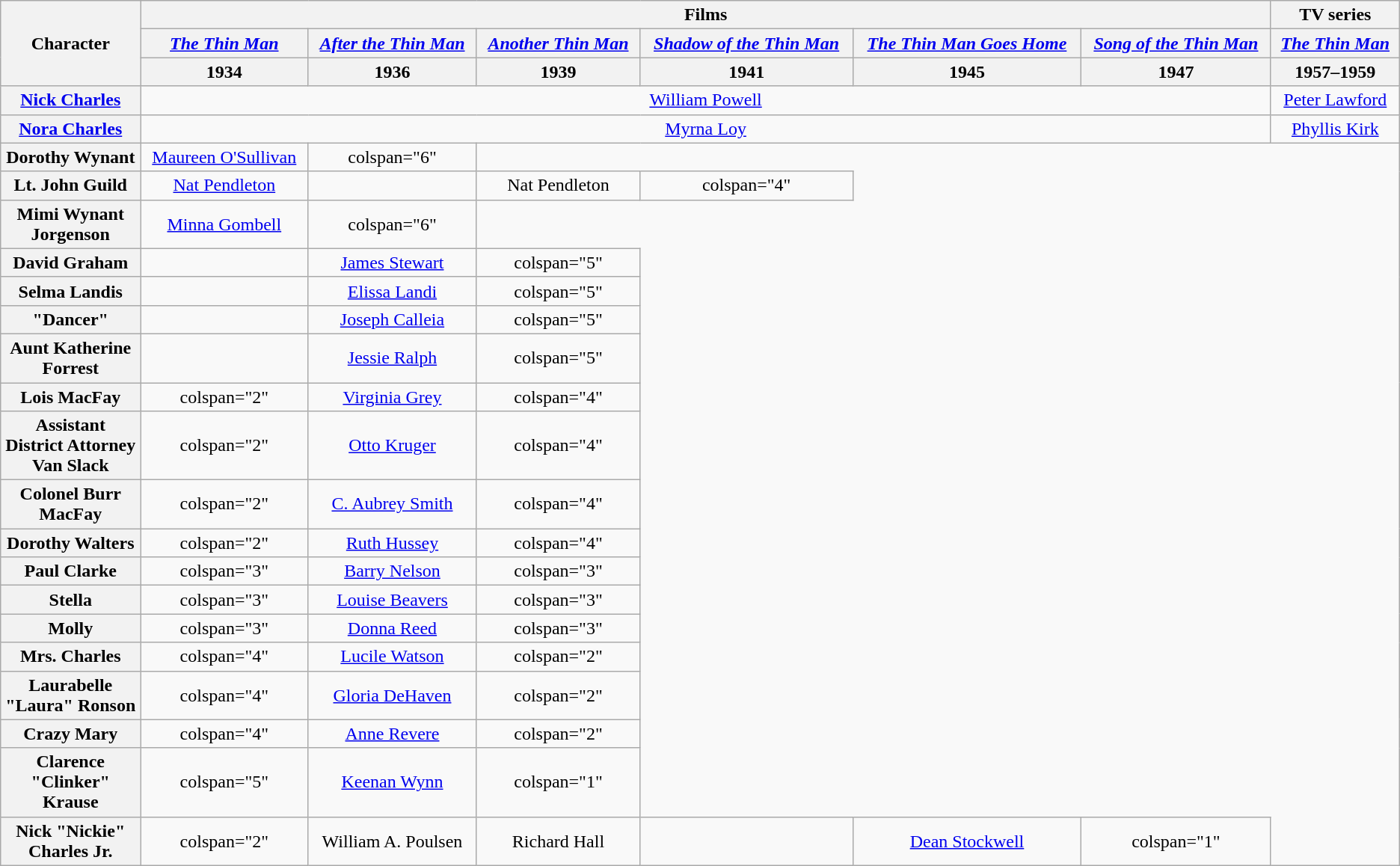<table class="wikitable" style="text-align:center">
<tr>
<th rowspan="3" style="width:10%;">Character</th>
<th colspan="6" style="text-align:center;">Films</th>
<th colspan="1" style="text-align:center;">TV series</th>
</tr>
<tr>
<th scope="col" align="center"><em><a href='#'>The Thin Man</a></em></th>
<th scope="col" align="center"><em><a href='#'>After the Thin Man</a></em></th>
<th scope="col" align="center"><em><a href='#'>Another Thin Man</a></em></th>
<th scope="col" align="center"><em><a href='#'>Shadow of the Thin Man</a></em></th>
<th scope="col" align="center"><em><a href='#'>The Thin Man Goes Home</a></em></th>
<th scope="col" align="center"><em><a href='#'>Song of the Thin Man</a></em></th>
<th scope="col" align="center"><em><a href='#'>The Thin Man</a></em></th>
</tr>
<tr>
<th>1934</th>
<th>1936</th>
<th>1939</th>
<th>1941</th>
<th>1945</th>
<th>1947</th>
<th>1957–1959</th>
</tr>
<tr>
<th scope="row"><a href='#'>Nick Charles</a></th>
<td colspan="6"><a href='#'>William Powell</a></td>
<td><a href='#'>Peter Lawford</a></td>
</tr>
<tr>
<th scope="row"><a href='#'>Nora Charles</a></th>
<td colspan="6"><a href='#'>Myrna Loy</a></td>
<td><a href='#'>Phyllis Kirk</a></td>
</tr>
<tr>
<th scope="row">Dorothy Wynant</th>
<td><a href='#'>Maureen O'Sullivan</a></td>
<td>colspan="6" </td>
</tr>
<tr>
<th scope="row">Lt. John Guild</th>
<td><a href='#'>Nat Pendleton</a></td>
<td></td>
<td>Nat Pendleton</td>
<td>colspan="4" </td>
</tr>
<tr>
<th scope="row">Mimi Wynant Jorgenson</th>
<td><a href='#'>Minna Gombell</a></td>
<td>colspan="6" </td>
</tr>
<tr>
<th scope="row">David Graham</th>
<td></td>
<td><a href='#'>James Stewart</a></td>
<td>colspan="5" </td>
</tr>
<tr>
<th scope="row">Selma Landis</th>
<td></td>
<td><a href='#'>Elissa Landi</a></td>
<td>colspan="5" </td>
</tr>
<tr>
<th scope="row">"Dancer"</th>
<td></td>
<td><a href='#'>Joseph Calleia</a></td>
<td>colspan="5" </td>
</tr>
<tr>
<th scope="row">Aunt Katherine Forrest</th>
<td></td>
<td><a href='#'>Jessie Ralph</a></td>
<td>colspan="5" </td>
</tr>
<tr>
<th scope="row">Lois MacFay</th>
<td>colspan="2" </td>
<td><a href='#'>Virginia Grey</a></td>
<td>colspan="4" </td>
</tr>
<tr>
<th scope="row">Assistant District Attorney Van Slack</th>
<td>colspan="2" </td>
<td><a href='#'>Otto Kruger</a></td>
<td>colspan="4" </td>
</tr>
<tr>
<th scope="row">Colonel Burr MacFay</th>
<td>colspan="2" </td>
<td><a href='#'>C. Aubrey Smith</a></td>
<td>colspan="4" </td>
</tr>
<tr>
<th scope="row">Dorothy Walters</th>
<td>colspan="2" </td>
<td><a href='#'>Ruth Hussey</a></td>
<td>colspan="4" </td>
</tr>
<tr>
<th scope="row">Paul Clarke</th>
<td>colspan="3" </td>
<td><a href='#'>Barry Nelson</a></td>
<td>colspan="3" </td>
</tr>
<tr>
<th scope="row">Stella</th>
<td>colspan="3" </td>
<td><a href='#'>Louise Beavers</a></td>
<td>colspan="3" </td>
</tr>
<tr>
<th scope="row">Molly</th>
<td>colspan="3" </td>
<td><a href='#'>Donna Reed</a></td>
<td>colspan="3" </td>
</tr>
<tr>
<th scope="row">Mrs. Charles</th>
<td>colspan="4" </td>
<td><a href='#'>Lucile Watson</a></td>
<td>colspan="2" </td>
</tr>
<tr>
<th scope="row">Laurabelle "Laura" Ronson</th>
<td>colspan="4" </td>
<td><a href='#'>Gloria DeHaven</a></td>
<td>colspan="2" </td>
</tr>
<tr>
<th scope="row">Crazy Mary</th>
<td>colspan="4" </td>
<td><a href='#'>Anne Revere</a></td>
<td>colspan="2" </td>
</tr>
<tr>
<th scope="row">Clarence "Clinker" Krause</th>
<td>colspan="5" </td>
<td><a href='#'>Keenan Wynn</a></td>
<td>colspan="1" </td>
</tr>
<tr>
<th scope="row">Nick "Nickie" Charles Jr.</th>
<td>colspan="2" </td>
<td>William A. Poulsen</td>
<td>Richard Hall</td>
<td></td>
<td><a href='#'>Dean Stockwell</a></td>
<td>colspan="1" </td>
</tr>
</table>
